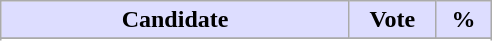<table class="wikitable">
<tr>
<th style="background:#ddf; width:225px;">Candidate</th>
<th style="background:#ddf; width:50px;">Vote</th>
<th style="background:#ddf; width:30px;">%</th>
</tr>
<tr>
</tr>
<tr>
</tr>
</table>
